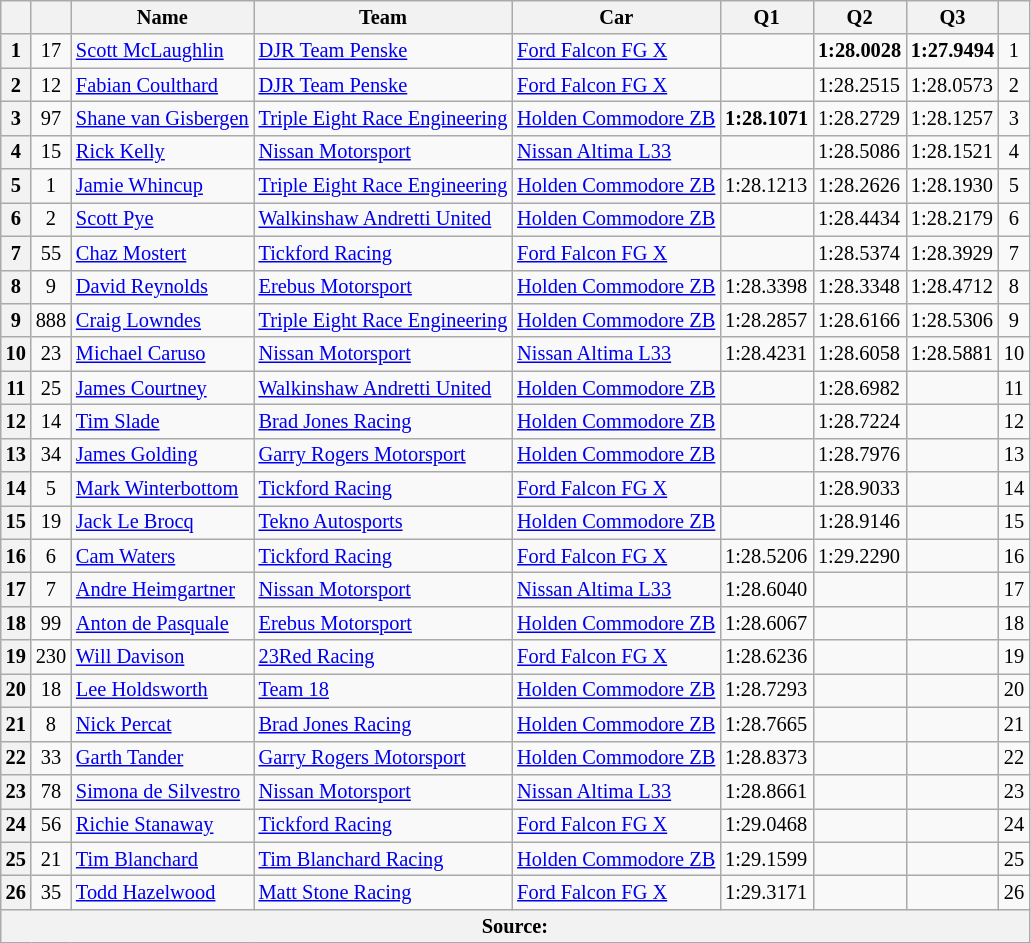<table class="wikitable" style="font-size: 85%">
<tr>
<th></th>
<th></th>
<th>Name</th>
<th>Team</th>
<th>Car</th>
<th>Q1</th>
<th>Q2</th>
<th>Q3</th>
<th></th>
</tr>
<tr>
<th>1</th>
<td align="center">17</td>
<td> <a href='#'>Scott McLaughlin</a></td>
<td><a href='#'>DJR Team Penske</a></td>
<td><a href='#'>Ford Falcon FG X</a></td>
<td></td>
<td><strong>1:28.0028</strong></td>
<td><strong>1:27.9494</strong></td>
<td align="center">1</td>
</tr>
<tr>
<th>2</th>
<td align="center">12</td>
<td> <a href='#'>Fabian Coulthard</a></td>
<td><a href='#'>DJR Team Penske</a></td>
<td><a href='#'>Ford Falcon FG X</a></td>
<td></td>
<td>1:28.2515</td>
<td>1:28.0573</td>
<td align="center">2</td>
</tr>
<tr>
<th>3</th>
<td align="center">97</td>
<td> <a href='#'>Shane van Gisbergen</a></td>
<td><a href='#'>Triple Eight Race Engineering</a></td>
<td><a href='#'>Holden Commodore ZB</a></td>
<td><strong>1:28.1071</strong></td>
<td>1:28.2729</td>
<td>1:28.1257</td>
<td align="center">3</td>
</tr>
<tr>
<th>4</th>
<td align="center">15</td>
<td> <a href='#'>Rick Kelly</a></td>
<td><a href='#'>Nissan Motorsport</a></td>
<td><a href='#'>Nissan Altima L33</a></td>
<td></td>
<td>1:28.5086</td>
<td>1:28.1521</td>
<td align="center">4</td>
</tr>
<tr>
<th>5</th>
<td align="center">1</td>
<td> <a href='#'>Jamie Whincup</a></td>
<td><a href='#'>Triple Eight Race Engineering</a></td>
<td><a href='#'>Holden Commodore ZB</a></td>
<td>1:28.1213</td>
<td>1:28.2626</td>
<td>1:28.1930</td>
<td align="center">5</td>
</tr>
<tr>
<th>6</th>
<td align="center">2</td>
<td> <a href='#'>Scott Pye</a></td>
<td><a href='#'>Walkinshaw Andretti United</a></td>
<td><a href='#'>Holden Commodore ZB</a></td>
<td></td>
<td>1:28.4434</td>
<td>1:28.2179</td>
<td align="center">6</td>
</tr>
<tr>
<th>7</th>
<td align="center">55</td>
<td> <a href='#'>Chaz Mostert</a></td>
<td><a href='#'>Tickford Racing</a></td>
<td><a href='#'>Ford Falcon FG X</a></td>
<td></td>
<td>1:28.5374</td>
<td>1:28.3929</td>
<td align="center">7</td>
</tr>
<tr>
<th>8</th>
<td align="center">9</td>
<td> <a href='#'>David Reynolds</a></td>
<td><a href='#'>Erebus Motorsport</a></td>
<td><a href='#'>Holden Commodore ZB</a></td>
<td>1:28.3398</td>
<td>1:28.3348</td>
<td>1:28.4712</td>
<td align="center">8</td>
</tr>
<tr>
<th>9</th>
<td align="center">888</td>
<td> <a href='#'>Craig Lowndes</a></td>
<td><a href='#'>Triple Eight Race Engineering</a></td>
<td><a href='#'>Holden Commodore ZB</a></td>
<td>1:28.2857</td>
<td>1:28.6166</td>
<td>1:28.5306</td>
<td align="center">9</td>
</tr>
<tr>
<th>10</th>
<td align="center">23</td>
<td> <a href='#'>Michael Caruso</a></td>
<td><a href='#'>Nissan Motorsport</a></td>
<td><a href='#'>Nissan Altima L33</a></td>
<td>1:28.4231</td>
<td>1:28.6058</td>
<td>1:28.5881</td>
<td align="center">10</td>
</tr>
<tr>
<th>11</th>
<td align="center">25</td>
<td> <a href='#'>James Courtney</a></td>
<td><a href='#'>Walkinshaw Andretti United</a></td>
<td><a href='#'>Holden Commodore ZB</a></td>
<td></td>
<td>1:28.6982</td>
<td></td>
<td align="center">11</td>
</tr>
<tr>
<th>12</th>
<td align="center">14</td>
<td> <a href='#'>Tim Slade</a></td>
<td><a href='#'>Brad Jones Racing</a></td>
<td><a href='#'>Holden Commodore ZB</a></td>
<td></td>
<td>1:28.7224</td>
<td></td>
<td align="center">12</td>
</tr>
<tr>
<th>13</th>
<td align="center">34</td>
<td> <a href='#'>James Golding</a></td>
<td><a href='#'>Garry Rogers Motorsport</a></td>
<td><a href='#'>Holden Commodore ZB</a></td>
<td></td>
<td>1:28.7976</td>
<td></td>
<td align="center">13</td>
</tr>
<tr>
<th>14</th>
<td align="center">5</td>
<td> <a href='#'>Mark Winterbottom</a></td>
<td><a href='#'>Tickford Racing</a></td>
<td><a href='#'>Ford Falcon FG X</a></td>
<td></td>
<td>1:28.9033</td>
<td></td>
<td align="center">14</td>
</tr>
<tr>
<th>15</th>
<td align="center">19</td>
<td> <a href='#'>Jack Le Brocq</a></td>
<td><a href='#'>Tekno Autosports</a></td>
<td><a href='#'>Holden Commodore ZB</a></td>
<td></td>
<td>1:28.9146</td>
<td></td>
<td align="center">15</td>
</tr>
<tr>
<th>16</th>
<td align="center">6</td>
<td> <a href='#'>Cam Waters</a></td>
<td><a href='#'>Tickford Racing</a></td>
<td><a href='#'>Ford Falcon FG X</a></td>
<td>1:28.5206</td>
<td>1:29.2290</td>
<td></td>
<td align="center">16</td>
</tr>
<tr>
<th>17</th>
<td align="center">7</td>
<td> <a href='#'>Andre Heimgartner</a></td>
<td><a href='#'>Nissan Motorsport</a></td>
<td><a href='#'>Nissan Altima L33</a></td>
<td>1:28.6040</td>
<td></td>
<td></td>
<td align="center">17</td>
</tr>
<tr>
<th>18</th>
<td align="center">99</td>
<td> <a href='#'>Anton de Pasquale</a></td>
<td><a href='#'>Erebus Motorsport</a></td>
<td><a href='#'>Holden Commodore ZB</a></td>
<td>1:28.6067</td>
<td></td>
<td></td>
<td align="center">18</td>
</tr>
<tr>
<th>19</th>
<td align="center">230</td>
<td> <a href='#'>Will Davison</a></td>
<td><a href='#'>23Red Racing</a></td>
<td><a href='#'>Ford Falcon FG X</a></td>
<td>1:28.6236</td>
<td></td>
<td></td>
<td align="center">19</td>
</tr>
<tr>
<th>20</th>
<td align="center">18</td>
<td> <a href='#'>Lee Holdsworth</a></td>
<td><a href='#'>Team 18</a></td>
<td><a href='#'>Holden Commodore ZB</a></td>
<td>1:28.7293</td>
<td></td>
<td></td>
<td align="center">20</td>
</tr>
<tr>
<th>21</th>
<td align="center">8</td>
<td> <a href='#'>Nick Percat</a></td>
<td><a href='#'>Brad Jones Racing</a></td>
<td><a href='#'>Holden Commodore ZB</a></td>
<td>1:28.7665</td>
<td></td>
<td></td>
<td align="center">21</td>
</tr>
<tr>
<th>22</th>
<td align="center">33</td>
<td> <a href='#'>Garth Tander</a></td>
<td><a href='#'>Garry Rogers Motorsport</a></td>
<td><a href='#'>Holden Commodore ZB</a></td>
<td>1:28.8373</td>
<td></td>
<td></td>
<td align="center">22</td>
</tr>
<tr>
<th>23</th>
<td align="center">78</td>
<td> <a href='#'>Simona de Silvestro</a></td>
<td><a href='#'>Nissan Motorsport</a></td>
<td><a href='#'>Nissan Altima L33</a></td>
<td>1:28.8661</td>
<td></td>
<td></td>
<td align="center">23</td>
</tr>
<tr>
<th>24</th>
<td align="center">56</td>
<td> <a href='#'>Richie Stanaway</a></td>
<td><a href='#'>Tickford Racing</a></td>
<td><a href='#'>Ford Falcon FG X</a></td>
<td>1:29.0468</td>
<td></td>
<td></td>
<td align="center">24</td>
</tr>
<tr>
<th>25</th>
<td align="center">21</td>
<td> <a href='#'>Tim Blanchard</a></td>
<td><a href='#'>Tim Blanchard Racing</a></td>
<td><a href='#'>Holden Commodore ZB</a></td>
<td>1:29.1599</td>
<td></td>
<td></td>
<td align="center">25</td>
</tr>
<tr>
<th>26</th>
<td align="center">35</td>
<td> <a href='#'>Todd Hazelwood</a></td>
<td><a href='#'>Matt Stone Racing</a></td>
<td><a href='#'>Ford Falcon FG X</a></td>
<td>1:29.3171</td>
<td></td>
<td></td>
<td align="center">26</td>
</tr>
<tr>
<th colspan="9">Source:</th>
</tr>
</table>
